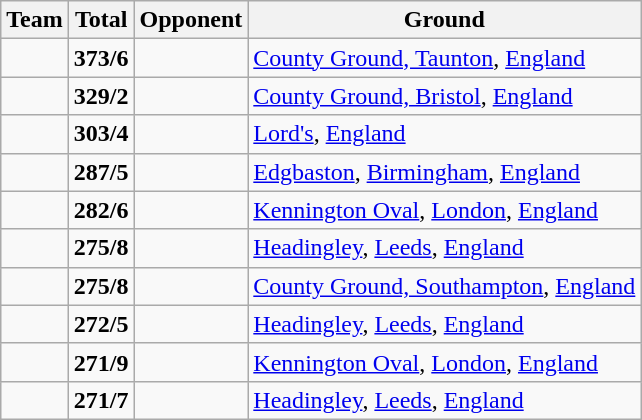<table class="wikitable">
<tr>
<th>Team</th>
<th>Total</th>
<th>Opponent</th>
<th>Ground</th>
</tr>
<tr>
<td></td>
<td><strong>373/6</strong></td>
<td></td>
<td><a href='#'>County Ground, Taunton</a>, <a href='#'>England</a></td>
</tr>
<tr>
<td></td>
<td><strong>329/2</strong></td>
<td></td>
<td><a href='#'>County Ground, Bristol</a>, <a href='#'>England</a></td>
</tr>
<tr>
<td></td>
<td><strong>303/4</strong></td>
<td></td>
<td><a href='#'>Lord's</a>, <a href='#'>England</a></td>
</tr>
<tr>
<td></td>
<td><strong>287/5</strong></td>
<td></td>
<td><a href='#'>Edgbaston</a>, <a href='#'>Birmingham</a>, <a href='#'>England</a></td>
</tr>
<tr>
<td></td>
<td><strong>282/6</strong></td>
<td></td>
<td><a href='#'>Kennington Oval</a>, <a href='#'>London</a>, <a href='#'>England</a></td>
</tr>
<tr>
<td></td>
<td><strong>275/8</strong></td>
<td></td>
<td><a href='#'>Headingley</a>, <a href='#'>Leeds</a>, <a href='#'>England</a></td>
</tr>
<tr>
<td></td>
<td><strong>275/8</strong></td>
<td></td>
<td><a href='#'>County Ground, Southampton</a>, <a href='#'>England</a></td>
</tr>
<tr>
<td></td>
<td><strong>272/5</strong></td>
<td></td>
<td><a href='#'>Headingley</a>, <a href='#'>Leeds</a>, <a href='#'>England</a></td>
</tr>
<tr>
<td></td>
<td><strong>271/9</strong></td>
<td></td>
<td><a href='#'>Kennington Oval</a>, <a href='#'>London</a>, <a href='#'>England</a></td>
</tr>
<tr>
<td></td>
<td><strong>271/7</strong></td>
<td></td>
<td><a href='#'>Headingley</a>, <a href='#'>Leeds</a>, <a href='#'>England</a></td>
</tr>
</table>
